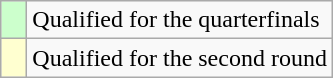<table class="wikitable">
<tr>
<td width=10px bgcolor="#ccffcc"></td>
<td>Qualified for the quarterfinals</td>
</tr>
<tr>
<td width=10px bgcolor="#ffffd0"></td>
<td>Qualified for the second round</td>
</tr>
</table>
